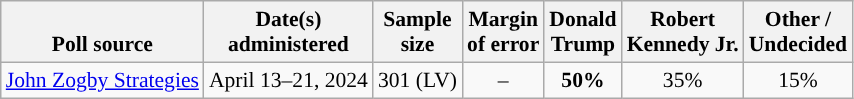<table class="wikitable sortable mw-datatable" style="font-size:90%;text-align:center;line-height:17px">
<tr valign=bottom>
<th>Poll source</th>
<th>Date(s)<br>administered</th>
<th>Sample<br>size</th>
<th>Margin<br>of error</th>
<th class="unsortable">Donald<br>Trump<br></th>
<th class="unsortable">Robert<br>Kennedy Jr.<br></th>
<th class="unsortable">Other /<br>Undecided</th>
</tr>
<tr>
<td style="text-align:left;"><a href='#'>John Zogby Strategies</a></td>
<td data-sort-value="2024-05-01">April 13–21, 2024</td>
<td>301 (LV)</td>
<td>–</td>
<td style="background-color:"><strong>50%</strong></td>
<td>35%</td>
<td>15%</td>
</tr>
</table>
